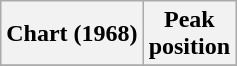<table class="wikitable sortable plainrowheaders" style="text-align:center">
<tr>
<th scope="col">Chart (1968)</th>
<th scope="col">Peak<br>position</th>
</tr>
<tr>
</tr>
</table>
